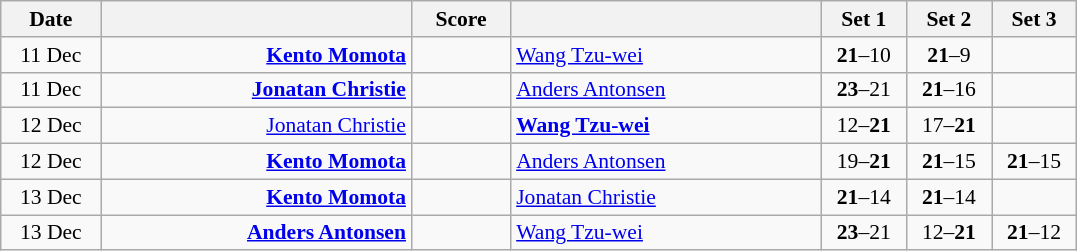<table class="wikitable" style="text-align:center; font-size:90%">
<tr>
<th width="60">Date</th>
<th align="right" width="200"></th>
<th width="60">Score</th>
<th align="left" width="200"></th>
<th width="50">Set 1</th>
<th width="50">Set 2</th>
<th width="50">Set 3</th>
</tr>
<tr>
<td>11 Dec</td>
<td align="right"><strong><a href='#'>Kento Momota</a> </strong></td>
<td align="center"></td>
<td align="left"> <a href='#'>Wang Tzu-wei</a></td>
<td><strong>21</strong>–10</td>
<td><strong>21</strong>–9</td>
<td></td>
</tr>
<tr>
<td>11 Dec</td>
<td align="right"><strong><a href='#'>Jonatan Christie</a> </strong></td>
<td align="center"></td>
<td align="left"> <a href='#'>Anders Antonsen</a></td>
<td><strong>23</strong>–21</td>
<td><strong>21</strong>–16</td>
<td></td>
</tr>
<tr>
<td>12 Dec</td>
<td align="right"><a href='#'>Jonatan Christie</a> </td>
<td align="center"></td>
<td align="left"><strong> <a href='#'>Wang Tzu-wei</a></strong></td>
<td>12–<strong>21</strong></td>
<td>17–<strong>21</strong></td>
<td></td>
</tr>
<tr>
<td>12 Dec</td>
<td align="right"><strong><a href='#'>Kento Momota</a> </strong></td>
<td align="center"></td>
<td align="left"> <a href='#'>Anders Antonsen</a></td>
<td>19–<strong>21</strong></td>
<td><strong>21</strong>–15</td>
<td><strong>21</strong>–15</td>
</tr>
<tr>
<td>13 Dec</td>
<td align="right"><strong><a href='#'>Kento Momota</a> </strong></td>
<td align="center"></td>
<td align="left"> <a href='#'>Jonatan Christie</a></td>
<td><strong>21</strong>–14</td>
<td><strong>21</strong>–14</td>
<td></td>
</tr>
<tr>
<td>13 Dec</td>
<td align="right"><strong><a href='#'>Anders Antonsen</a> </strong></td>
<td align="center"></td>
<td align="left"> <a href='#'>Wang Tzu-wei</a></td>
<td><strong>23</strong>–21</td>
<td>12–<strong>21</strong></td>
<td><strong>21</strong>–12</td>
</tr>
</table>
